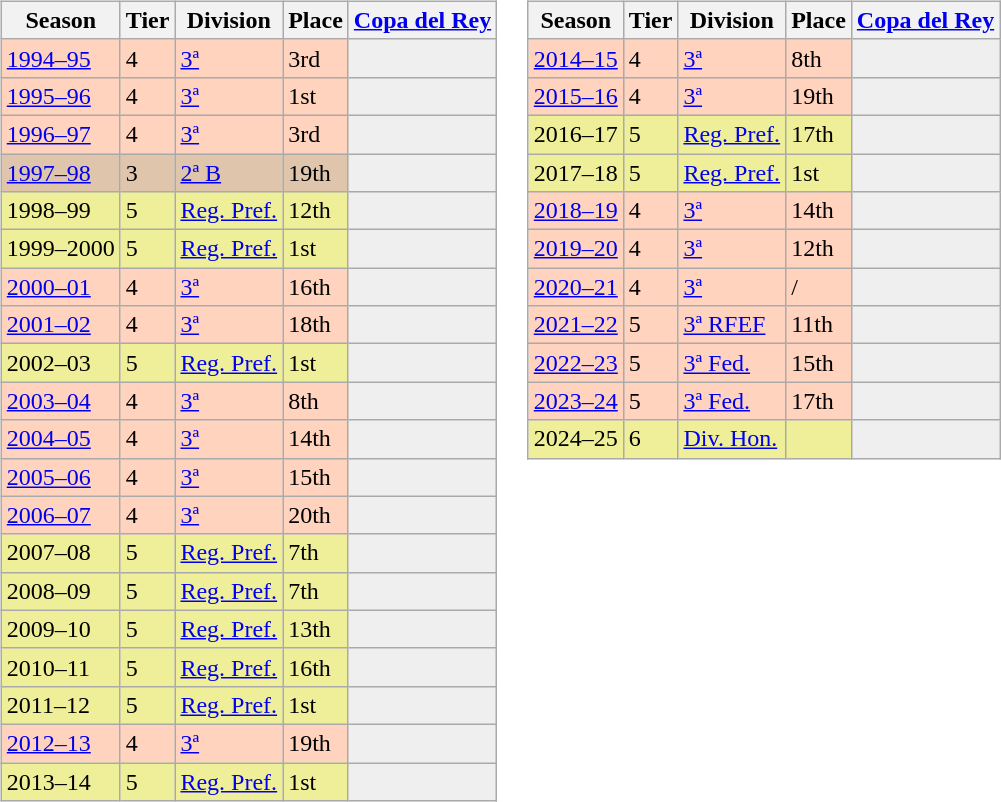<table>
<tr>
<td valign="top" width=0%><br><table class="wikitable">
<tr style="background:#f0f6fa;">
<th>Season</th>
<th>Tier</th>
<th>Division</th>
<th>Place</th>
<th><a href='#'>Copa del Rey</a></th>
</tr>
<tr>
<td style="background:#FFD3BD;"><a href='#'>1994–95</a></td>
<td style="background:#FFD3BD;">4</td>
<td style="background:#FFD3BD;"><a href='#'>3ª</a></td>
<td style="background:#FFD3BD;">3rd</td>
<th style="background:#efefef;"></th>
</tr>
<tr>
<td style="background:#FFD3BD;"><a href='#'>1995–96</a></td>
<td style="background:#FFD3BD;">4</td>
<td style="background:#FFD3BD;"><a href='#'>3ª</a></td>
<td style="background:#FFD3BD;">1st</td>
<th style="background:#efefef;"></th>
</tr>
<tr>
<td style="background:#FFD3BD;"><a href='#'>1996–97</a></td>
<td style="background:#FFD3BD;">4</td>
<td style="background:#FFD3BD;"><a href='#'>3ª</a></td>
<td style="background:#FFD3BD;">3rd</td>
<th style="background:#efefef;"></th>
</tr>
<tr>
<td style="background:#DEC5AB;"><a href='#'>1997–98</a></td>
<td style="background:#DEC5AB;">3</td>
<td style="background:#DEC5AB;"><a href='#'>2ª B</a></td>
<td style="background:#DEC5AB;">19th</td>
<th style="background:#efefef;"></th>
</tr>
<tr>
<td style="background:#EFEF99;">1998–99</td>
<td style="background:#EFEF99;">5</td>
<td style="background:#EFEF99;"><a href='#'>Reg. Pref.</a></td>
<td style="background:#EFEF99;">12th</td>
<th style="background:#efefef;"></th>
</tr>
<tr>
<td style="background:#EFEF99;">1999–2000</td>
<td style="background:#EFEF99;">5</td>
<td style="background:#EFEF99;"><a href='#'>Reg. Pref.</a></td>
<td style="background:#EFEF99;">1st</td>
<th style="background:#efefef;"></th>
</tr>
<tr>
<td style="background:#FFD3BD;"><a href='#'>2000–01</a></td>
<td style="background:#FFD3BD;">4</td>
<td style="background:#FFD3BD;"><a href='#'>3ª</a></td>
<td style="background:#FFD3BD;">16th</td>
<th style="background:#efefef;"></th>
</tr>
<tr>
<td style="background:#FFD3BD;"><a href='#'>2001–02</a></td>
<td style="background:#FFD3BD;">4</td>
<td style="background:#FFD3BD;"><a href='#'>3ª</a></td>
<td style="background:#FFD3BD;">18th</td>
<th style="background:#efefef;"></th>
</tr>
<tr>
<td style="background:#EFEF99;">2002–03</td>
<td style="background:#EFEF99;">5</td>
<td style="background:#EFEF99;"><a href='#'>Reg. Pref.</a></td>
<td style="background:#EFEF99;">1st</td>
<th style="background:#efefef;"></th>
</tr>
<tr>
<td style="background:#FFD3BD;"><a href='#'>2003–04</a></td>
<td style="background:#FFD3BD;">4</td>
<td style="background:#FFD3BD;"><a href='#'>3ª</a></td>
<td style="background:#FFD3BD;">8th</td>
<th style="background:#efefef;"></th>
</tr>
<tr>
<td style="background:#FFD3BD;"><a href='#'>2004–05</a></td>
<td style="background:#FFD3BD;">4</td>
<td style="background:#FFD3BD;"><a href='#'>3ª</a></td>
<td style="background:#FFD3BD;">14th</td>
<th style="background:#efefef;"></th>
</tr>
<tr>
<td style="background:#FFD3BD;"><a href='#'>2005–06</a></td>
<td style="background:#FFD3BD;">4</td>
<td style="background:#FFD3BD;"><a href='#'>3ª</a></td>
<td style="background:#FFD3BD;">15th</td>
<th style="background:#efefef;"></th>
</tr>
<tr>
<td style="background:#FFD3BD;"><a href='#'>2006–07</a></td>
<td style="background:#FFD3BD;">4</td>
<td style="background:#FFD3BD;"><a href='#'>3ª</a></td>
<td style="background:#FFD3BD;">20th</td>
<th style="background:#efefef;"></th>
</tr>
<tr>
<td style="background:#EFEF99;">2007–08</td>
<td style="background:#EFEF99;">5</td>
<td style="background:#EFEF99;"><a href='#'>Reg. Pref.</a></td>
<td style="background:#EFEF99;">7th</td>
<th style="background:#efefef;"></th>
</tr>
<tr>
<td style="background:#EFEF99;">2008–09</td>
<td style="background:#EFEF99;">5</td>
<td style="background:#EFEF99;"><a href='#'>Reg. Pref.</a></td>
<td style="background:#EFEF99;">7th</td>
<th style="background:#efefef;"></th>
</tr>
<tr>
<td style="background:#EFEF99;">2009–10</td>
<td style="background:#EFEF99;">5</td>
<td style="background:#EFEF99;"><a href='#'>Reg. Pref.</a></td>
<td style="background:#EFEF99;">13th</td>
<th style="background:#efefef;"></th>
</tr>
<tr>
<td style="background:#EFEF99;">2010–11</td>
<td style="background:#EFEF99;">5</td>
<td style="background:#EFEF99;"><a href='#'>Reg. Pref.</a></td>
<td style="background:#EFEF99;">16th</td>
<th style="background:#efefef;"></th>
</tr>
<tr>
<td style="background:#EFEF99;">2011–12</td>
<td style="background:#EFEF99;">5</td>
<td style="background:#EFEF99;"><a href='#'>Reg. Pref.</a></td>
<td style="background:#EFEF99;">1st</td>
<th style="background:#efefef;"></th>
</tr>
<tr>
<td style="background:#FFD3BD;"><a href='#'>2012–13</a></td>
<td style="background:#FFD3BD;">4</td>
<td style="background:#FFD3BD;"><a href='#'>3ª</a></td>
<td style="background:#FFD3BD;">19th</td>
<th style="background:#efefef;"></th>
</tr>
<tr>
<td style="background:#EFEF99;">2013–14</td>
<td style="background:#EFEF99;">5</td>
<td style="background:#EFEF99;"><a href='#'>Reg. Pref.</a></td>
<td style="background:#EFEF99;">1st</td>
<th style="background:#efefef;"></th>
</tr>
</table>
</td>
<td valign="top" width=0%><br><table class="wikitable">
<tr style="background:#f0f6fa;">
<th>Season</th>
<th>Tier</th>
<th>Division</th>
<th>Place</th>
<th><a href='#'>Copa del Rey</a></th>
</tr>
<tr>
<td style="background:#FFD3BD;"><a href='#'>2014–15</a></td>
<td style="background:#FFD3BD;">4</td>
<td style="background:#FFD3BD;"><a href='#'>3ª</a></td>
<td style="background:#FFD3BD;">8th</td>
<th style="background:#efefef;"></th>
</tr>
<tr>
<td style="background:#FFD3BD;"><a href='#'>2015–16</a></td>
<td style="background:#FFD3BD;">4</td>
<td style="background:#FFD3BD;"><a href='#'>3ª</a></td>
<td style="background:#FFD3BD;">19th</td>
<th style="background:#efefef;"></th>
</tr>
<tr>
<td style="background:#EFEF99;">2016–17</td>
<td style="background:#EFEF99;">5</td>
<td style="background:#EFEF99;"><a href='#'>Reg. Pref.</a></td>
<td style="background:#EFEF99;">17th</td>
<th style="background:#efefef;"></th>
</tr>
<tr>
<td style="background:#EFEF99;">2017–18</td>
<td style="background:#EFEF99;">5</td>
<td style="background:#EFEF99;"><a href='#'>Reg. Pref.</a></td>
<td style="background:#EFEF99;">1st</td>
<th style="background:#efefef;"></th>
</tr>
<tr>
<td style="background:#FFD3BD;"><a href='#'>2018–19</a></td>
<td style="background:#FFD3BD;">4</td>
<td style="background:#FFD3BD;"><a href='#'>3ª</a></td>
<td style="background:#FFD3BD;">14th</td>
<th style="background:#efefef;"></th>
</tr>
<tr>
<td style="background:#FFD3BD;"><a href='#'>2019–20</a></td>
<td style="background:#FFD3BD;">4</td>
<td style="background:#FFD3BD;"><a href='#'>3ª</a></td>
<td style="background:#FFD3BD;">12th</td>
<th style="background:#efefef;"></th>
</tr>
<tr>
<td style="background:#FFD3BD;"><a href='#'>2020–21</a></td>
<td style="background:#FFD3BD;">4</td>
<td style="background:#FFD3BD;"><a href='#'>3ª</a></td>
<td style="background:#FFD3BD;"> / </td>
<th style="background:#efefef;"></th>
</tr>
<tr>
<td style="background:#FFD3BD;"><a href='#'>2021–22</a></td>
<td style="background:#FFD3BD;">5</td>
<td style="background:#FFD3BD;"><a href='#'>3ª RFEF</a></td>
<td style="background:#FFD3BD;">11th</td>
<th style="background:#efefef;"></th>
</tr>
<tr>
<td style="background:#FFD3BD;"><a href='#'>2022–23</a></td>
<td style="background:#FFD3BD;">5</td>
<td style="background:#FFD3BD;"><a href='#'>3ª Fed.</a></td>
<td style="background:#FFD3BD;">15th</td>
<th style="background:#efefef;"></th>
</tr>
<tr>
<td style="background:#FFD3BD;"><a href='#'>2023–24</a></td>
<td style="background:#FFD3BD;">5</td>
<td style="background:#FFD3BD;"><a href='#'>3ª Fed.</a></td>
<td style="background:#FFD3BD;">17th</td>
<th style="background:#efefef;"></th>
</tr>
<tr>
<td style="background:#EFEF99;">2024–25</td>
<td style="background:#EFEF99;">6</td>
<td style="background:#EFEF99;"><a href='#'>Div. Hon.</a></td>
<td style="background:#EFEF99;"></td>
<th style="background:#efefef;"></th>
</tr>
</table>
</td>
</tr>
</table>
